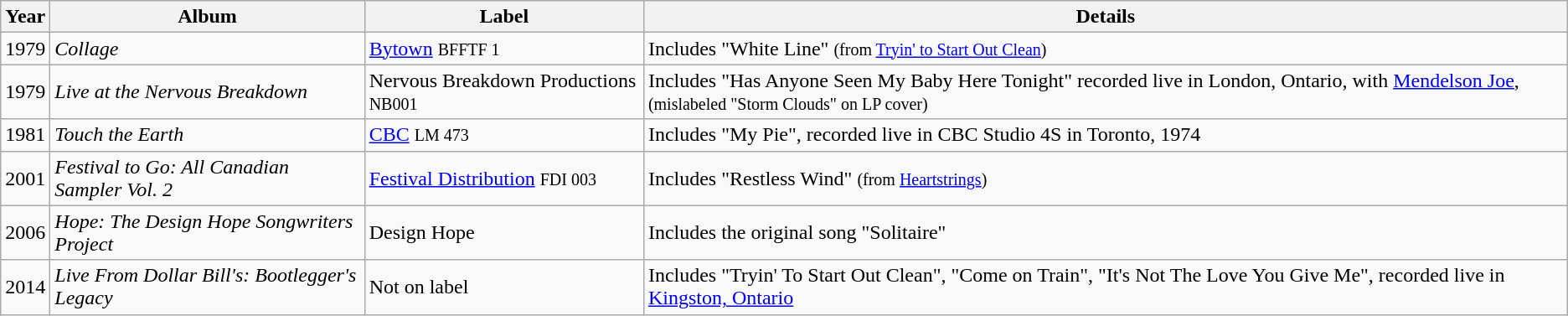<table class="wikitable">
<tr>
<th>Year</th>
<th>Album</th>
<th>Label</th>
<th>Details</th>
</tr>
<tr>
<td>1979</td>
<td><em>Collage</em></td>
<td><a href='#'>Bytown</a> <small>BFFTF 1</small></td>
<td>Includes "White Line" <small>(from <a href='#'>Tryin' to Start Out Clean</a>)</small></td>
</tr>
<tr>
<td>1979</td>
<td><em>Live at the Nervous Breakdown</em></td>
<td>Nervous Breakdown Productions <small>NB001</small></td>
<td>Includes "Has Anyone Seen My Baby Here Tonight" recorded live in London, Ontario, with <a href='#'>Mendelson Joe</a>, <small> (mislabeled "Storm Clouds" on LP cover)</small></td>
</tr>
<tr>
<td>1981</td>
<td><em>Touch the Earth</em></td>
<td><a href='#'>CBC</a> <small>LM 473</small></td>
<td>Includes "My Pie", recorded live in CBC Studio 4S in Toronto, 1974</td>
</tr>
<tr>
<td>2001</td>
<td><em>Festival to Go: All Canadian Sampler Vol. 2</em></td>
<td><a href='#'>Festival Distribution</a> <small>FDI 003</small></td>
<td>Includes "Restless Wind" <small>(from <a href='#'>Heartstrings</a>)</small></td>
</tr>
<tr>
<td>2006</td>
<td><em>Hope: The Design Hope Songwriters Project</em></td>
<td>Design Hope</td>
<td>Includes the original song "Solitaire"</td>
</tr>
<tr>
<td>2014</td>
<td><em>Live From Dollar Bill's: Bootlegger's Legacy</em></td>
<td>Not on label</td>
<td>Includes "Tryin' To Start Out Clean", "Come on Train", "It's Not The Love You Give Me", recorded live in <a href='#'>Kingston, Ontario</a></td>
</tr>
</table>
